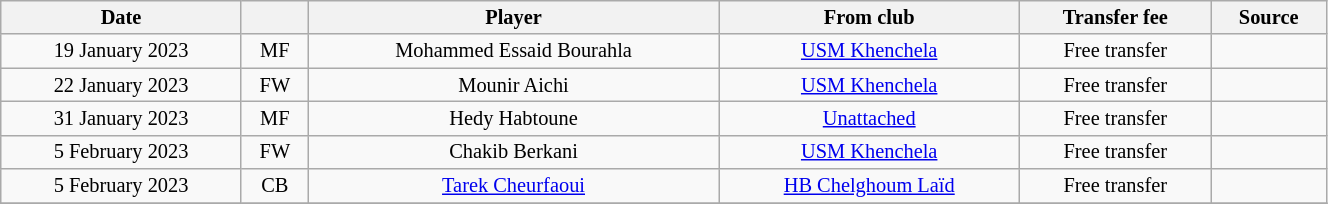<table class="wikitable sortable" style="width:70%; text-align:center; font-size:85%; text-align:centre;">
<tr>
<th>Date</th>
<th></th>
<th>Player</th>
<th>From club</th>
<th>Transfer fee</th>
<th>Source</th>
</tr>
<tr>
<td>19 January 2023</td>
<td>MF</td>
<td> Mohammed Essaid Bourahla</td>
<td><a href='#'>USM Khenchela</a></td>
<td>Free transfer</td>
<td></td>
</tr>
<tr>
<td>22 January 2023</td>
<td>FW</td>
<td> Mounir Aichi</td>
<td><a href='#'>USM Khenchela</a></td>
<td>Free transfer</td>
<td></td>
</tr>
<tr>
<td>31 January 2023</td>
<td>MF</td>
<td> Hedy Habtoune</td>
<td><a href='#'>Unattached</a></td>
<td>Free transfer</td>
<td></td>
</tr>
<tr>
<td>5 February 2023</td>
<td>FW</td>
<td> Chakib Berkani</td>
<td><a href='#'>USM Khenchela</a></td>
<td>Free transfer</td>
<td></td>
</tr>
<tr>
<td>5 February 2023</td>
<td>CB</td>
<td> <a href='#'>Tarek Cheurfaoui</a></td>
<td><a href='#'>HB Chelghoum Laïd</a></td>
<td>Free transfer</td>
<td></td>
</tr>
<tr>
</tr>
</table>
